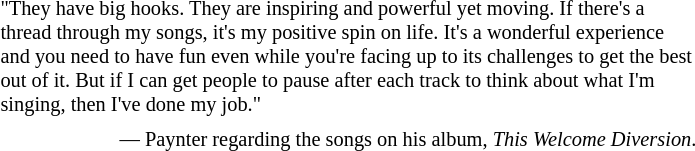<table class="toccolours" style="float: left; margin-left: 1em; margin-right: 2em; font-size: 85%; color:black; width:35em; max-width: 40%;" cellspacing="5">
<tr>
<td style="text-align: left;">"They have big hooks. They are inspiring and powerful yet moving. If there's a thread through my songs, it's my positive spin on life. It's a wonderful experience and you need to have fun even while you're facing up to its challenges to get the best out of it. But if I can get people to pause after each track to think about what I'm singing, then I've done my job."</td>
</tr>
<tr>
<td style="text-align: right;">— Paynter regarding the songs on his album, <em>This Welcome Diversion</em>.</td>
</tr>
</table>
